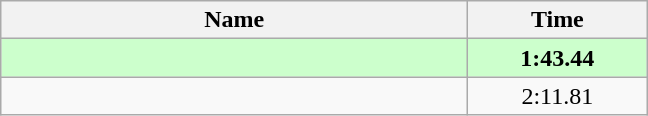<table class="wikitable" style="text-align:center;">
<tr>
<th style="width:19em">Name</th>
<th style="width:7em">Time</th>
</tr>
<tr bgcolor=ccffcc>
<td align=left><strong></strong></td>
<td><strong>1:43.44</strong></td>
</tr>
<tr>
<td align=left></td>
<td>2:11.81</td>
</tr>
</table>
